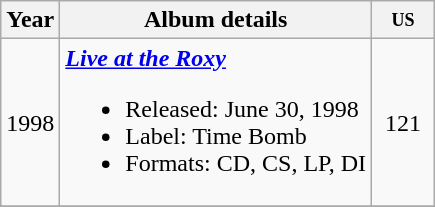<table class="wikitable">
<tr>
<th>Year</th>
<th>Album details</th>
<th style="width:3em;font-size:75%">US<br></th>
</tr>
<tr>
<td>1998</td>
<td><strong><em><a href='#'>Live at the Roxy</a></em></strong><br><ul><li>Released: June 30, 1998</li><li>Label: Time Bomb</li><li>Formats: CD, CS, LP, DI</li></ul></td>
<td align="center">121</td>
</tr>
<tr>
</tr>
</table>
